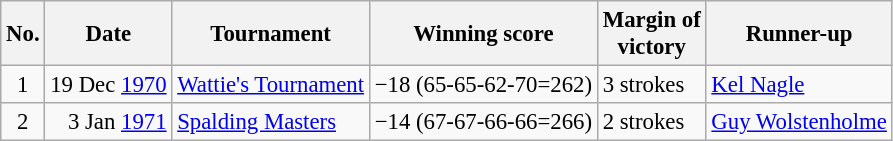<table class="wikitable" style="font-size:95%;">
<tr>
<th>No.</th>
<th>Date</th>
<th>Tournament</th>
<th>Winning score</th>
<th>Margin of<br>victory</th>
<th>Runner-up</th>
</tr>
<tr>
<td align=center>1</td>
<td align="right">19 Dec <a href='#'>1970</a></td>
<td><a href='#'>Wattie's Tournament</a></td>
<td>−18 (65-65-62-70=262)</td>
<td>3 strokes</td>
<td> <a href='#'>Kel Nagle</a></td>
</tr>
<tr>
<td align=center>2</td>
<td align="right">3 Jan <a href='#'>1971</a></td>
<td><a href='#'>Spalding Masters</a></td>
<td>−14 (67-67-66-66=266)</td>
<td>2 strokes</td>
<td> <a href='#'>Guy Wolstenholme</a></td>
</tr>
</table>
